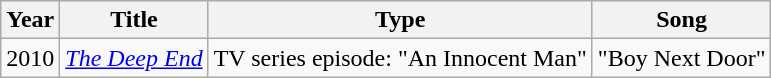<table class="wikitable">
<tr>
<th>Year</th>
<th>Title</th>
<th>Type</th>
<th>Song</th>
</tr>
<tr>
<td>2010</td>
<td><em><a href='#'>The Deep End</a></em></td>
<td>TV series episode: "An Innocent Man"</td>
<td>"Boy Next Door"</td>
</tr>
</table>
